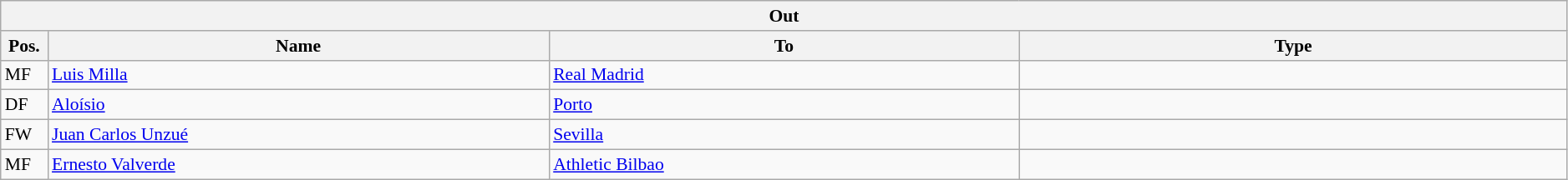<table class="wikitable" style="font-size:90%;width:99%;">
<tr>
<th colspan="4">Out</th>
</tr>
<tr>
<th width=3%>Pos.</th>
<th width=32%>Name</th>
<th width=30%>To</th>
<th width=35%>Type</th>
</tr>
<tr>
<td>MF</td>
<td><a href='#'>Luis Milla</a></td>
<td><a href='#'>Real Madrid</a></td>
<td></td>
</tr>
<tr>
<td>DF</td>
<td><a href='#'>Aloísio</a></td>
<td><a href='#'>Porto</a></td>
<td></td>
</tr>
<tr>
<td>FW</td>
<td><a href='#'>Juan Carlos Unzué</a></td>
<td><a href='#'>Sevilla</a></td>
<td></td>
</tr>
<tr>
<td>MF</td>
<td><a href='#'>Ernesto Valverde</a></td>
<td><a href='#'>Athletic Bilbao</a></td>
<td></td>
</tr>
</table>
